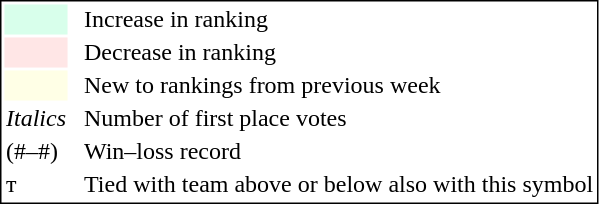<table style="border:1px solid black;">
<tr>
<td style="background:#D8FFEB; width:20px;"></td>
<td> </td>
<td>Increase in ranking</td>
</tr>
<tr>
<td style="background:#FFE6E6; width:20px;"></td>
<td> </td>
<td>Decrease in ranking</td>
</tr>
<tr>
<td style="background:#FFFFE6; width:20px;"></td>
<td> </td>
<td>New to rankings from previous week</td>
</tr>
<tr>
<td><em>Italics</em></td>
<td> </td>
<td>Number of first place votes</td>
</tr>
<tr>
<td>(#–#)</td>
<td> </td>
<td>Win–loss record</td>
</tr>
<tr>
<td>т</td>
<td></td>
<td>Tied with team above or below also with this symbol</td>
</tr>
</table>
